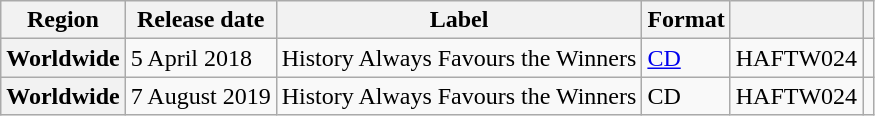<table class="wikitable plainrowheaders">
<tr>
<th scope="col">Region</th>
<th scope="col">Release date</th>
<th scope="col">Label</th>
<th scope="col">Format</th>
<th scope="col"></th>
<th scope="col"></th>
</tr>
<tr>
<th scope="row">Worldwide</th>
<td>5 April 2018</td>
<td>History Always Favours the Winners</td>
<td><a href='#'>CD</a></td>
<td>HAFTW024</td>
<td></td>
</tr>
<tr>
<th scope="row">Worldwide</th>
<td>7 August 2019</td>
<td>History Always Favours the Winners</td>
<td>CD</td>
<td>HAFTW024</td>
<td></td>
</tr>
</table>
